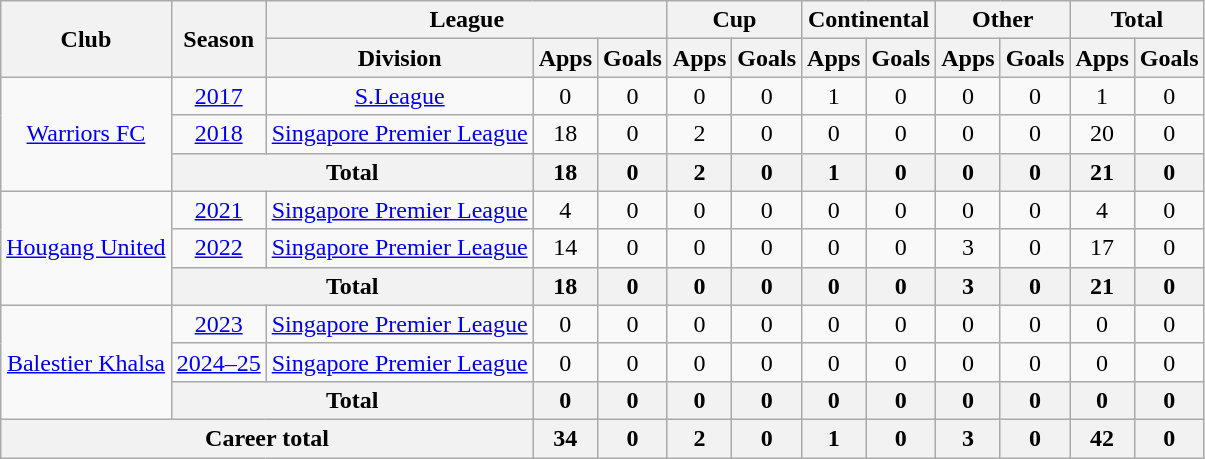<table class="wikitable" style="text-align: center">
<tr>
<th rowspan="2">Club</th>
<th rowspan="2">Season</th>
<th colspan="3">League</th>
<th colspan="2">Cup</th>
<th colspan="2">Continental</th>
<th colspan="2">Other</th>
<th colspan="2">Total</th>
</tr>
<tr>
<th>Division</th>
<th>Apps</th>
<th>Goals</th>
<th>Apps</th>
<th>Goals</th>
<th>Apps</th>
<th>Goals</th>
<th>Apps</th>
<th>Goals</th>
<th>Apps</th>
<th>Goals</th>
</tr>
<tr>
<td rowspan="3"><a href='#'>Warriors FC</a></td>
<td><a href='#'>2017</a></td>
<td><a href='#'>S.League</a></td>
<td>0</td>
<td>0</td>
<td>0</td>
<td>0</td>
<td>1</td>
<td>0</td>
<td>0</td>
<td>0</td>
<td>1</td>
<td>0</td>
</tr>
<tr>
<td><a href='#'>2018</a></td>
<td><a href='#'>Singapore Premier League</a></td>
<td>18</td>
<td>0</td>
<td>2</td>
<td>0</td>
<td>0</td>
<td>0</td>
<td>0</td>
<td>0</td>
<td>20</td>
<td>0</td>
</tr>
<tr>
<th colspan=2>Total</th>
<th>18</th>
<th>0</th>
<th>2</th>
<th>0</th>
<th>1</th>
<th>0</th>
<th>0</th>
<th>0</th>
<th>21</th>
<th>0</th>
</tr>
<tr>
<td rowspan="3"><a href='#'>Hougang United</a></td>
<td><a href='#'>2021</a></td>
<td><a href='#'>Singapore Premier League</a></td>
<td>4</td>
<td>0</td>
<td>0</td>
<td>0</td>
<td>0</td>
<td>0</td>
<td>0</td>
<td>0</td>
<td>4</td>
<td>0</td>
</tr>
<tr>
<td><a href='#'>2022</a></td>
<td><a href='#'>Singapore Premier League</a></td>
<td>14</td>
<td>0</td>
<td>0</td>
<td>0</td>
<td>0</td>
<td>0</td>
<td>3</td>
<td>0</td>
<td>17</td>
<td>0</td>
</tr>
<tr>
<th colspan=2>Total</th>
<th>18</th>
<th>0</th>
<th>0</th>
<th>0</th>
<th>0</th>
<th>0</th>
<th>3</th>
<th>0</th>
<th>21</th>
<th>0</th>
</tr>
<tr>
<td rowspan="3"><a href='#'>Balestier Khalsa</a></td>
<td><a href='#'>2023</a></td>
<td><a href='#'>Singapore Premier League</a></td>
<td>0</td>
<td>0</td>
<td>0</td>
<td>0</td>
<td>0</td>
<td>0</td>
<td>0</td>
<td>0</td>
<td>0</td>
<td>0</td>
</tr>
<tr>
<td><a href='#'>2024–25</a></td>
<td><a href='#'>Singapore Premier League</a></td>
<td>0</td>
<td>0</td>
<td>0</td>
<td>0</td>
<td>0</td>
<td>0</td>
<td>0</td>
<td>0</td>
<td>0</td>
<td>0</td>
</tr>
<tr>
<th colspan=2>Total</th>
<th>0</th>
<th>0</th>
<th>0</th>
<th>0</th>
<th>0</th>
<th>0</th>
<th>0</th>
<th>0</th>
<th>0</th>
<th>0</th>
</tr>
<tr>
<th colspan=3>Career total</th>
<th>34</th>
<th>0</th>
<th>2</th>
<th>0</th>
<th>1</th>
<th>0</th>
<th>3</th>
<th>0</th>
<th>42</th>
<th>0</th>
</tr>
</table>
